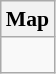<table class="wikitable"  style="font-size:90%;" align=center>
<tr>
<th>Map</th>
</tr>
<tr>
<td><div><br> 





</div></td>
</tr>
</table>
